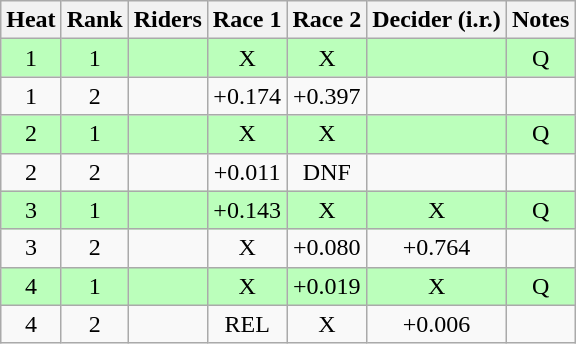<table class="wikitable sortable" style="text-align:center">
<tr>
<th>Heat</th>
<th>Rank</th>
<th>Riders</th>
<th>Race 1</th>
<th>Race 2</th>
<th>Decider (i.r.)</th>
<th>Notes</th>
</tr>
<tr bgcolor=bbffbb>
<td>1</td>
<td>1</td>
<td align=left></td>
<td>X</td>
<td>X</td>
<td></td>
<td>Q</td>
</tr>
<tr>
<td>1</td>
<td>2</td>
<td align=left></td>
<td>+0.174</td>
<td>+0.397</td>
<td></td>
<td></td>
</tr>
<tr bgcolor=bbffbb>
<td>2</td>
<td>1</td>
<td align=left></td>
<td>X</td>
<td>X</td>
<td></td>
<td>Q</td>
</tr>
<tr>
<td>2</td>
<td>2</td>
<td align=left></td>
<td>+0.011</td>
<td>DNF</td>
<td></td>
<td></td>
</tr>
<tr bgcolor=bbffbb>
<td>3</td>
<td>1</td>
<td align=left></td>
<td>+0.143</td>
<td>X</td>
<td>X</td>
<td>Q</td>
</tr>
<tr>
<td>3</td>
<td>2</td>
<td align=left></td>
<td>X</td>
<td>+0.080</td>
<td>+0.764</td>
<td></td>
</tr>
<tr bgcolor=bbffbb>
<td>4</td>
<td>1</td>
<td align=left></td>
<td>X</td>
<td>+0.019</td>
<td>X</td>
<td>Q</td>
</tr>
<tr>
<td>4</td>
<td>2</td>
<td align=left></td>
<td>REL</td>
<td>X</td>
<td>+0.006</td>
<td></td>
</tr>
</table>
